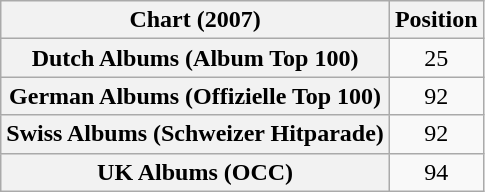<table class="wikitable sortable plainrowheaders" style="text-align:center">
<tr>
<th scope="col">Chart (2007)</th>
<th scope="col">Position</th>
</tr>
<tr>
<th scope="row">Dutch Albums (Album Top 100)</th>
<td>25</td>
</tr>
<tr>
<th scope="row">German Albums (Offizielle Top 100)</th>
<td>92</td>
</tr>
<tr>
<th scope="row">Swiss Albums (Schweizer Hitparade)</th>
<td>92</td>
</tr>
<tr>
<th scope="row">UK Albums (OCC)</th>
<td>94</td>
</tr>
</table>
